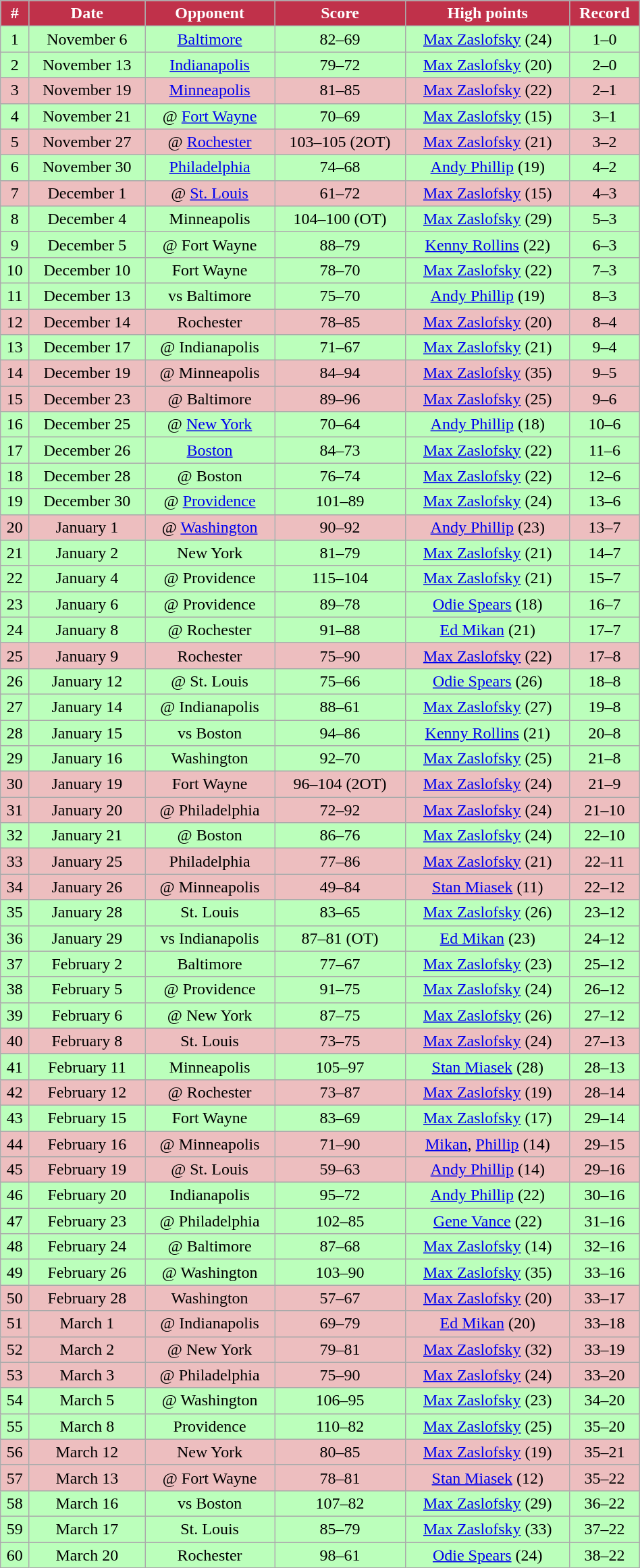<table class="wikitable" width="50%">
<tr align="center"  style="background:#c0314a;color:white;">
<td><strong>#</strong></td>
<td><strong>Date</strong></td>
<td><strong>Opponent</strong></td>
<td><strong>Score</strong></td>
<td><strong>High points</strong></td>
<td><strong>Record</strong></td>
</tr>
<tr align="center" bgcolor="bbffbb">
<td>1</td>
<td>November 6</td>
<td><a href='#'>Baltimore</a></td>
<td>82–69</td>
<td><a href='#'>Max Zaslofsky</a> (24)</td>
<td>1–0</td>
</tr>
<tr align="center" bgcolor="bbffbb">
<td>2</td>
<td>November 13</td>
<td><a href='#'>Indianapolis</a></td>
<td>79–72</td>
<td><a href='#'>Max Zaslofsky</a> (20)</td>
<td>2–0</td>
</tr>
<tr align="center" bgcolor="edbebf">
<td>3</td>
<td>November 19</td>
<td><a href='#'>Minneapolis</a></td>
<td>81–85</td>
<td><a href='#'>Max Zaslofsky</a> (22)</td>
<td>2–1</td>
</tr>
<tr align="center" bgcolor="bbffbb">
<td>4</td>
<td>November 21</td>
<td>@ <a href='#'>Fort Wayne</a></td>
<td>70–69</td>
<td><a href='#'>Max Zaslofsky</a> (15)</td>
<td>3–1</td>
</tr>
<tr align="center" bgcolor="edbebf">
<td>5</td>
<td>November 27</td>
<td>@ <a href='#'>Rochester</a></td>
<td>103–105 (2OT)</td>
<td><a href='#'>Max Zaslofsky</a> (21)</td>
<td>3–2</td>
</tr>
<tr align="center" bgcolor="bbffbb">
<td>6</td>
<td>November 30</td>
<td><a href='#'>Philadelphia</a></td>
<td>74–68</td>
<td><a href='#'>Andy Phillip</a> (19)</td>
<td>4–2</td>
</tr>
<tr align="center" bgcolor="edbebf">
<td>7</td>
<td>December 1</td>
<td>@ <a href='#'>St. Louis</a></td>
<td>61–72</td>
<td><a href='#'>Max Zaslofsky</a> (15)</td>
<td>4–3</td>
</tr>
<tr align="center" bgcolor="bbffbb">
<td>8</td>
<td>December 4</td>
<td>Minneapolis</td>
<td>104–100 (OT)</td>
<td><a href='#'>Max Zaslofsky</a> (29)</td>
<td>5–3</td>
</tr>
<tr align="center" bgcolor="bbffbb">
<td>9</td>
<td>December 5</td>
<td>@ Fort Wayne</td>
<td>88–79</td>
<td><a href='#'>Kenny Rollins</a> (22)</td>
<td>6–3</td>
</tr>
<tr align="center" bgcolor="bbffbb">
<td>10</td>
<td>December 10</td>
<td>Fort Wayne</td>
<td>78–70</td>
<td><a href='#'>Max Zaslofsky</a> (22)</td>
<td>7–3</td>
</tr>
<tr align="center" bgcolor="bbffbb">
<td>11</td>
<td>December 13</td>
<td>vs Baltimore</td>
<td>75–70</td>
<td><a href='#'>Andy Phillip</a> (19)</td>
<td>8–3</td>
</tr>
<tr align="center" bgcolor="edbebf">
<td>12</td>
<td>December 14</td>
<td>Rochester</td>
<td>78–85</td>
<td><a href='#'>Max Zaslofsky</a> (20)</td>
<td>8–4</td>
</tr>
<tr align="center" bgcolor="bbffbb">
<td>13</td>
<td>December 17</td>
<td>@ Indianapolis</td>
<td>71–67</td>
<td><a href='#'>Max Zaslofsky</a> (21)</td>
<td>9–4</td>
</tr>
<tr align="center" bgcolor="edbebf">
<td>14</td>
<td>December 19</td>
<td>@ Minneapolis</td>
<td>84–94</td>
<td><a href='#'>Max Zaslofsky</a> (35)</td>
<td>9–5</td>
</tr>
<tr align="center" bgcolor="edbebf">
<td>15</td>
<td>December 23</td>
<td>@ Baltimore</td>
<td>89–96</td>
<td><a href='#'>Max Zaslofsky</a> (25)</td>
<td>9–6</td>
</tr>
<tr align="center" bgcolor="bbffbb">
<td>16</td>
<td>December 25</td>
<td>@ <a href='#'>New York</a></td>
<td>70–64</td>
<td><a href='#'>Andy Phillip</a> (18)</td>
<td>10–6</td>
</tr>
<tr align="center" bgcolor="bbffbb">
<td>17</td>
<td>December 26</td>
<td><a href='#'>Boston</a></td>
<td>84–73</td>
<td><a href='#'>Max Zaslofsky</a> (22)</td>
<td>11–6</td>
</tr>
<tr align="center" bgcolor="bbffbb">
<td>18</td>
<td>December 28</td>
<td>@ Boston</td>
<td>76–74</td>
<td><a href='#'>Max Zaslofsky</a> (22)</td>
<td>12–6</td>
</tr>
<tr align="center" bgcolor="bbffbb">
<td>19</td>
<td>December 30</td>
<td>@ <a href='#'>Providence</a></td>
<td>101–89</td>
<td><a href='#'>Max Zaslofsky</a> (24)</td>
<td>13–6</td>
</tr>
<tr align="center" bgcolor="edbebf">
<td>20</td>
<td>January 1</td>
<td>@ <a href='#'>Washington</a></td>
<td>90–92</td>
<td><a href='#'>Andy Phillip</a> (23)</td>
<td>13–7</td>
</tr>
<tr align="center" bgcolor="bbffbb">
<td>21</td>
<td>January 2</td>
<td>New York</td>
<td>81–79</td>
<td><a href='#'>Max Zaslofsky</a> (21)</td>
<td>14–7</td>
</tr>
<tr align="center" bgcolor="bbffbb">
<td>22</td>
<td>January 4</td>
<td>@ Providence</td>
<td>115–104</td>
<td><a href='#'>Max Zaslofsky</a> (21)</td>
<td>15–7</td>
</tr>
<tr align="center" bgcolor="bbffbb">
<td>23</td>
<td>January 6</td>
<td>@ Providence</td>
<td>89–78</td>
<td><a href='#'>Odie Spears</a> (18)</td>
<td>16–7</td>
</tr>
<tr align="center" bgcolor="bbffbb">
<td>24</td>
<td>January 8</td>
<td>@ Rochester</td>
<td>91–88</td>
<td><a href='#'>Ed Mikan</a> (21)</td>
<td>17–7</td>
</tr>
<tr align="center" bgcolor="edbebf">
<td>25</td>
<td>January 9</td>
<td>Rochester</td>
<td>75–90</td>
<td><a href='#'>Max Zaslofsky</a> (22)</td>
<td>17–8</td>
</tr>
<tr align="center" bgcolor="bbffbb">
<td>26</td>
<td>January 12</td>
<td>@ St. Louis</td>
<td>75–66</td>
<td><a href='#'>Odie Spears</a> (26)</td>
<td>18–8</td>
</tr>
<tr align="center" bgcolor="bbffbb">
<td>27</td>
<td>January 14</td>
<td>@ Indianapolis</td>
<td>88–61</td>
<td><a href='#'>Max Zaslofsky</a> (27)</td>
<td>19–8</td>
</tr>
<tr align="center" bgcolor="bbffbb">
<td>28</td>
<td>January 15</td>
<td>vs Boston</td>
<td>94–86</td>
<td><a href='#'>Kenny Rollins</a> (21)</td>
<td>20–8</td>
</tr>
<tr align="center" bgcolor="bbffbb">
<td>29</td>
<td>January 16</td>
<td>Washington</td>
<td>92–70</td>
<td><a href='#'>Max Zaslofsky</a> (25)</td>
<td>21–8</td>
</tr>
<tr align="center" bgcolor="edbebf">
<td>30</td>
<td>January 19</td>
<td>Fort Wayne</td>
<td>96–104 (2OT)</td>
<td><a href='#'>Max Zaslofsky</a> (24)</td>
<td>21–9</td>
</tr>
<tr align="center" bgcolor="edbebf">
<td>31</td>
<td>January 20</td>
<td>@ Philadelphia</td>
<td>72–92</td>
<td><a href='#'>Max Zaslofsky</a> (24)</td>
<td>21–10</td>
</tr>
<tr align="center" bgcolor="bbffbb">
<td>32</td>
<td>January 21</td>
<td>@ Boston</td>
<td>86–76</td>
<td><a href='#'>Max Zaslofsky</a> (24)</td>
<td>22–10</td>
</tr>
<tr align="center" bgcolor="edbebf">
<td>33</td>
<td>January 25</td>
<td>Philadelphia</td>
<td>77–86</td>
<td><a href='#'>Max Zaslofsky</a> (21)</td>
<td>22–11</td>
</tr>
<tr align="center" bgcolor="edbebf">
<td>34</td>
<td>January 26</td>
<td>@ Minneapolis</td>
<td>49–84</td>
<td><a href='#'>Stan Miasek</a> (11)</td>
<td>22–12</td>
</tr>
<tr align="center" bgcolor="bbffbb">
<td>35</td>
<td>January 28</td>
<td>St. Louis</td>
<td>83–65</td>
<td><a href='#'>Max Zaslofsky</a> (26)</td>
<td>23–12</td>
</tr>
<tr align="center" bgcolor="bbffbb">
<td>36</td>
<td>January 29</td>
<td>vs Indianapolis</td>
<td>87–81 (OT)</td>
<td><a href='#'>Ed Mikan</a> (23)</td>
<td>24–12</td>
</tr>
<tr align="center" bgcolor="bbffbb">
<td>37</td>
<td>February 2</td>
<td>Baltimore</td>
<td>77–67</td>
<td><a href='#'>Max Zaslofsky</a> (23)</td>
<td>25–12</td>
</tr>
<tr align="center" bgcolor="bbffbb">
<td>38</td>
<td>February 5</td>
<td>@ Providence</td>
<td>91–75</td>
<td><a href='#'>Max Zaslofsky</a> (24)</td>
<td>26–12</td>
</tr>
<tr align="center" bgcolor="bbffbb">
<td>39</td>
<td>February 6</td>
<td>@ New York</td>
<td>87–75</td>
<td><a href='#'>Max Zaslofsky</a> (26)</td>
<td>27–12</td>
</tr>
<tr align="center" bgcolor="edbebf">
<td>40</td>
<td>February 8</td>
<td>St. Louis</td>
<td>73–75</td>
<td><a href='#'>Max Zaslofsky</a> (24)</td>
<td>27–13</td>
</tr>
<tr align="center" bgcolor="bbffbb">
<td>41</td>
<td>February 11</td>
<td>Minneapolis</td>
<td>105–97</td>
<td><a href='#'>Stan Miasek</a> (28)</td>
<td>28–13</td>
</tr>
<tr align="center" bgcolor="edbebf">
<td>42</td>
<td>February 12</td>
<td>@ Rochester</td>
<td>73–87</td>
<td><a href='#'>Max Zaslofsky</a> (19)</td>
<td>28–14</td>
</tr>
<tr align="center" bgcolor="bbffbb">
<td>43</td>
<td>February 15</td>
<td>Fort Wayne</td>
<td>83–69</td>
<td><a href='#'>Max Zaslofsky</a> (17)</td>
<td>29–14</td>
</tr>
<tr align="center" bgcolor="edbebf">
<td>44</td>
<td>February 16</td>
<td>@ Minneapolis</td>
<td>71–90</td>
<td><a href='#'>Mikan</a>, <a href='#'>Phillip</a> (14)</td>
<td>29–15</td>
</tr>
<tr align="center" bgcolor="edbebf">
<td>45</td>
<td>February 19</td>
<td>@ St. Louis</td>
<td>59–63</td>
<td><a href='#'>Andy Phillip</a> (14)</td>
<td>29–16</td>
</tr>
<tr align="center" bgcolor="bbffbb">
<td>46</td>
<td>February 20</td>
<td>Indianapolis</td>
<td>95–72</td>
<td><a href='#'>Andy Phillip</a> (22)</td>
<td>30–16</td>
</tr>
<tr align="center" bgcolor="bbffbb">
<td>47</td>
<td>February 23</td>
<td>@ Philadelphia</td>
<td>102–85</td>
<td><a href='#'>Gene Vance</a> (22)</td>
<td>31–16</td>
</tr>
<tr align="center" bgcolor="bbffbb">
<td>48</td>
<td>February 24</td>
<td>@ Baltimore</td>
<td>87–68</td>
<td><a href='#'>Max Zaslofsky</a> (14)</td>
<td>32–16</td>
</tr>
<tr align="center" bgcolor="bbffbb">
<td>49</td>
<td>February 26</td>
<td>@ Washington</td>
<td>103–90</td>
<td><a href='#'>Max Zaslofsky</a> (35)</td>
<td>33–16</td>
</tr>
<tr align="center" bgcolor="edbebf">
<td>50</td>
<td>February 28</td>
<td>Washington</td>
<td>57–67</td>
<td><a href='#'>Max Zaslofsky</a> (20)</td>
<td>33–17</td>
</tr>
<tr align="center" bgcolor="edbebf">
<td>51</td>
<td>March 1</td>
<td>@ Indianapolis</td>
<td>69–79</td>
<td><a href='#'>Ed Mikan</a> (20)</td>
<td>33–18</td>
</tr>
<tr align="center" bgcolor="edbebf">
<td>52</td>
<td>March 2</td>
<td>@ New York</td>
<td>79–81</td>
<td><a href='#'>Max Zaslofsky</a> (32)</td>
<td>33–19</td>
</tr>
<tr align="center" bgcolor="edbebf">
<td>53</td>
<td>March 3</td>
<td>@ Philadelphia</td>
<td>75–90</td>
<td><a href='#'>Max Zaslofsky</a> (24)</td>
<td>33–20</td>
</tr>
<tr align="center" bgcolor="bbffbb">
<td>54</td>
<td>March 5</td>
<td>@ Washington</td>
<td>106–95</td>
<td><a href='#'>Max Zaslofsky</a> (23)</td>
<td>34–20</td>
</tr>
<tr align="center" bgcolor="bbffbb">
<td>55</td>
<td>March 8</td>
<td>Providence</td>
<td>110–82</td>
<td><a href='#'>Max Zaslofsky</a> (25)</td>
<td>35–20</td>
</tr>
<tr align="center" bgcolor="edbebf">
<td>56</td>
<td>March 12</td>
<td>New York</td>
<td>80–85</td>
<td><a href='#'>Max Zaslofsky</a> (19)</td>
<td>35–21</td>
</tr>
<tr align="center" bgcolor="edbebf">
<td>57</td>
<td>March 13</td>
<td>@ Fort Wayne</td>
<td>78–81</td>
<td><a href='#'>Stan Miasek</a> (12)</td>
<td>35–22</td>
</tr>
<tr align="center" bgcolor="bbffbb">
<td>58</td>
<td>March 16</td>
<td>vs Boston</td>
<td>107–82</td>
<td><a href='#'>Max Zaslofsky</a> (29)</td>
<td>36–22</td>
</tr>
<tr align="center" bgcolor="bbffbb">
<td>59</td>
<td>March 17</td>
<td>St. Louis</td>
<td>85–79</td>
<td><a href='#'>Max Zaslofsky</a> (33)</td>
<td>37–22</td>
</tr>
<tr align="center" bgcolor="bbffbb">
<td>60</td>
<td>March 20</td>
<td>Rochester</td>
<td>98–61</td>
<td><a href='#'>Odie Spears</a> (24)</td>
<td>38–22</td>
</tr>
</table>
